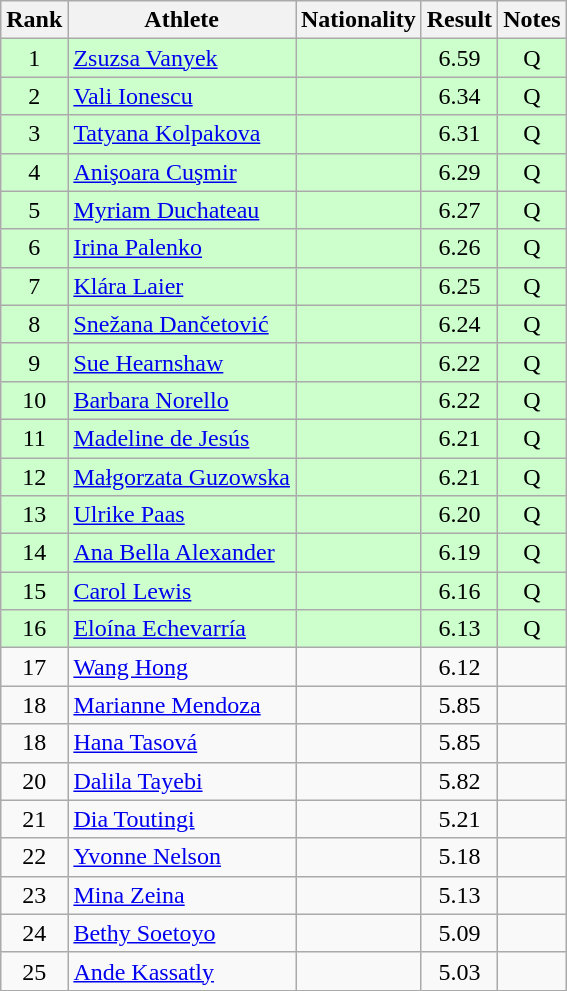<table class="wikitable sortable" style="text-align:center">
<tr>
<th>Rank</th>
<th>Athlete</th>
<th>Nationality</th>
<th>Result</th>
<th>Notes</th>
</tr>
<tr bgcolor=ccffcc>
<td>1</td>
<td align=left><a href='#'>Zsuzsa Vanyek</a></td>
<td align=left></td>
<td>6.59</td>
<td>Q</td>
</tr>
<tr bgcolor=ccffcc>
<td>2</td>
<td align=left><a href='#'>Vali Ionescu</a></td>
<td align=left></td>
<td>6.34</td>
<td>Q</td>
</tr>
<tr bgcolor=ccffcc>
<td>3</td>
<td align=left><a href='#'>Tatyana Kolpakova</a></td>
<td align=left></td>
<td>6.31</td>
<td>Q</td>
</tr>
<tr bgcolor=ccffcc>
<td>4</td>
<td align=left><a href='#'>Anişoara Cuşmir</a></td>
<td align=left></td>
<td>6.29</td>
<td>Q</td>
</tr>
<tr bgcolor=ccffcc>
<td>5</td>
<td align=left><a href='#'>Myriam Duchateau</a></td>
<td align=left></td>
<td>6.27</td>
<td>Q</td>
</tr>
<tr bgcolor=ccffcc>
<td>6</td>
<td align=left><a href='#'>Irina Palenko</a></td>
<td align=left></td>
<td>6.26</td>
<td>Q</td>
</tr>
<tr bgcolor=ccffcc>
<td>7</td>
<td align=left><a href='#'>Klára Laier</a></td>
<td align=left></td>
<td>6.25</td>
<td>Q</td>
</tr>
<tr bgcolor=ccffcc>
<td>8</td>
<td align=left><a href='#'>Snežana Dančetović</a></td>
<td align=left></td>
<td>6.24</td>
<td>Q</td>
</tr>
<tr bgcolor=ccffcc>
<td>9</td>
<td align=left><a href='#'>Sue Hearnshaw</a></td>
<td align=left></td>
<td>6.22</td>
<td>Q</td>
</tr>
<tr bgcolor=ccffcc>
<td>10</td>
<td align=left><a href='#'>Barbara Norello</a></td>
<td align=left></td>
<td>6.22</td>
<td>Q</td>
</tr>
<tr bgcolor=ccffcc>
<td>11</td>
<td align=left><a href='#'>Madeline de Jesús</a></td>
<td align=left></td>
<td>6.21</td>
<td>Q</td>
</tr>
<tr bgcolor=ccffcc>
<td>12</td>
<td align=left><a href='#'>Małgorzata Guzowska</a></td>
<td align=left></td>
<td>6.21</td>
<td>Q</td>
</tr>
<tr bgcolor=ccffcc>
<td>13</td>
<td align=left><a href='#'>Ulrike Paas</a></td>
<td align=left></td>
<td>6.20</td>
<td>Q</td>
</tr>
<tr bgcolor=ccffcc>
<td>14</td>
<td align=left><a href='#'>Ana Bella Alexander</a></td>
<td align=left></td>
<td>6.19</td>
<td>Q</td>
</tr>
<tr bgcolor=ccffcc>
<td>15</td>
<td align=left><a href='#'>Carol Lewis</a></td>
<td align=left></td>
<td>6.16</td>
<td>Q</td>
</tr>
<tr bgcolor=ccffcc>
<td>16</td>
<td align=left><a href='#'>Eloína Echevarría</a></td>
<td align=left></td>
<td>6.13</td>
<td>Q</td>
</tr>
<tr>
<td>17</td>
<td align=left><a href='#'>Wang Hong</a></td>
<td align=left></td>
<td>6.12</td>
<td></td>
</tr>
<tr>
<td>18</td>
<td align=left><a href='#'>Marianne Mendoza</a></td>
<td align=left></td>
<td>5.85</td>
<td></td>
</tr>
<tr>
<td>18</td>
<td align=left><a href='#'>Hana Tasová</a></td>
<td align=left></td>
<td>5.85</td>
<td></td>
</tr>
<tr>
<td>20</td>
<td align=left><a href='#'>Dalila Tayebi</a></td>
<td align=left></td>
<td>5.82</td>
<td></td>
</tr>
<tr>
<td>21</td>
<td align=left><a href='#'>Dia Toutingi</a></td>
<td align=left></td>
<td>5.21</td>
<td></td>
</tr>
<tr>
<td>22</td>
<td align=left><a href='#'>Yvonne Nelson</a></td>
<td align=left></td>
<td>5.18</td>
<td></td>
</tr>
<tr>
<td>23</td>
<td align=left><a href='#'>Mina Zeina</a></td>
<td align=left></td>
<td>5.13</td>
<td></td>
</tr>
<tr>
<td>24</td>
<td align=left><a href='#'>Bethy Soetoyo</a></td>
<td align=left></td>
<td>5.09</td>
<td></td>
</tr>
<tr>
<td>25</td>
<td align=left><a href='#'>Ande Kassatly</a></td>
<td align=left></td>
<td>5.03</td>
<td></td>
</tr>
</table>
